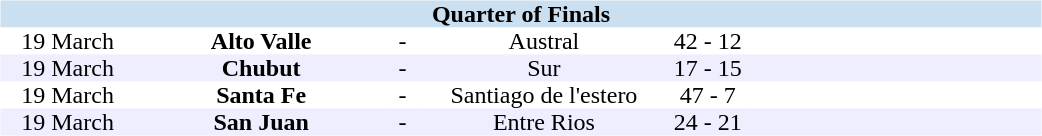<table table width=700>
<tr>
<td width=700 valign="top"><br><table border=0 cellspacing=0 cellpadding=0 style="font-size: 100%; border-collapse: collapse;" width=100%>
<tr bgcolor="#CADFF0">
<td style="font-size:100%"; align="center" colspan="6"><strong>Quarter of Finals</strong></td>
</tr>
<tr align=center bgcolor=#FFFFFF>
<td width=90>19 March</td>
<td width=170><strong>Alto Valle</strong></td>
<td width=20>-</td>
<td width=170>Austral</td>
<td width=50>42 - 12</td>
<td width=200></td>
</tr>
<tr align=center bgcolor=#EEEEFF>
<td width=90>19 March</td>
<td width=170><strong>Chubut</strong></td>
<td width=20>-</td>
<td width=170>Sur</td>
<td width=50>17 - 15</td>
<td width=200></td>
</tr>
<tr align=center bgcolor=#FFFFFF>
<td width=90>19 March</td>
<td width=170><strong>Santa Fe</strong></td>
<td width=20>-</td>
<td width=170>Santiago de l'estero</td>
<td width=50>47 - 7</td>
<td width=200></td>
</tr>
<tr align=center bgcolor=#EEEEFF>
<td width=90>19 March</td>
<td width=170><strong>San Juan</strong></td>
<td width=20>-</td>
<td width=170>Entre Rios</td>
<td width=50>24 - 21</td>
<td width=200></td>
</tr>
</table>
</td>
</tr>
</table>
